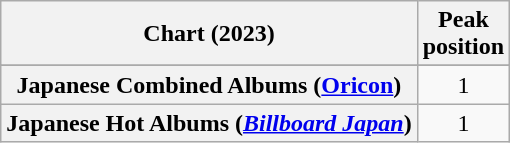<table class="wikitable sortable plainrowheaders" style="text-align:center;">
<tr>
<th scope="col">Chart (2023)</th>
<th scope="col">Peak<br>position</th>
</tr>
<tr>
</tr>
<tr>
<th scope="row">Japanese Combined Albums (<a href='#'>Oricon</a>)</th>
<td>1</td>
</tr>
<tr>
<th scope="row">Japanese Hot Albums (<em><a href='#'>Billboard Japan</a></em>)</th>
<td>1</td>
</tr>
</table>
